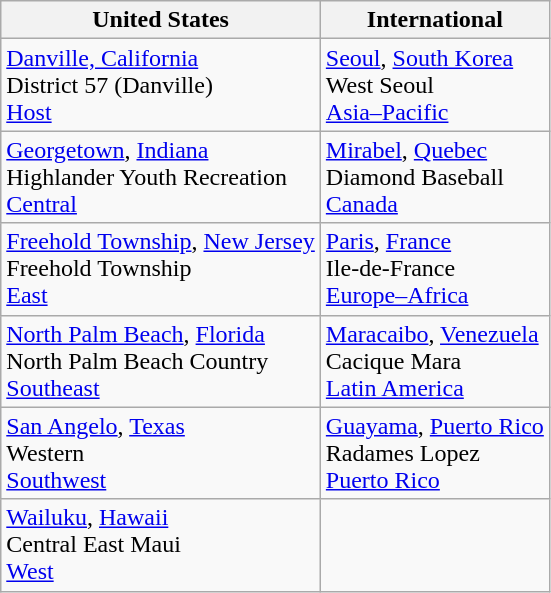<table class="wikitable">
<tr>
<th>United States</th>
<th>International</th>
</tr>
<tr>
<td> <a href='#'>Danville, California</a><br> District 57 (Danville) <br><a href='#'>Host</a></td>
<td> <a href='#'>Seoul</a>, <a href='#'>South Korea</a><br> West Seoul <br><a href='#'>Asia–Pacific</a></td>
</tr>
<tr>
<td> <a href='#'>Georgetown</a>, <a href='#'>Indiana</a><br> Highlander Youth Recreation <br><a href='#'>Central</a></td>
<td> <a href='#'>Mirabel</a>, <a href='#'>Quebec</a><br> Diamond Baseball <br><a href='#'>Canada</a></td>
</tr>
<tr>
<td> <a href='#'>Freehold Township</a>, <a href='#'>New Jersey</a><br> Freehold Township <br><a href='#'>East</a></td>
<td> <a href='#'>Paris</a>, <a href='#'>France</a><br> Ile-de-France <br><a href='#'>Europe–Africa</a></td>
</tr>
<tr>
<td> <a href='#'>North Palm Beach</a>, <a href='#'>Florida</a><br> North Palm Beach Country <br><a href='#'>Southeast</a></td>
<td> <a href='#'>Maracaibo</a>, <a href='#'>Venezuela</a><br> Cacique Mara <br><a href='#'>Latin America</a></td>
</tr>
<tr>
<td> <a href='#'>San Angelo</a>, <a href='#'>Texas</a><br> Western <br><a href='#'>Southwest</a></td>
<td> <a href='#'>Guayama</a>, <a href='#'>Puerto Rico</a><br> Radames Lopez <br><a href='#'>Puerto Rico</a></td>
</tr>
<tr>
<td> <a href='#'>Wailuku</a>, <a href='#'>Hawaii</a><br> Central East Maui <br><a href='#'>West</a></td>
<td></td>
</tr>
</table>
